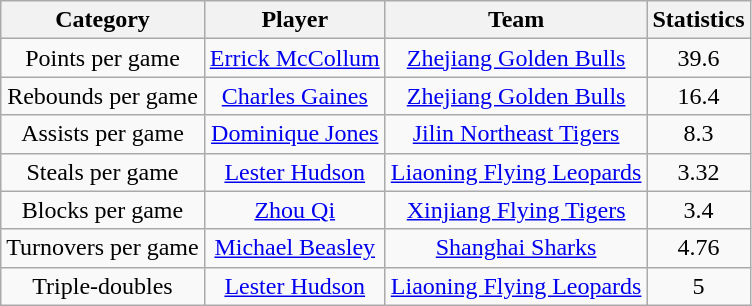<table class="wikitable" style="text-align:center">
<tr>
<th>Category</th>
<th>Player</th>
<th>Team</th>
<th>Statistics</th>
</tr>
<tr>
<td>Points per game</td>
<td><a href='#'>Errick McCollum</a></td>
<td><a href='#'>Zhejiang Golden Bulls</a></td>
<td>39.6</td>
</tr>
<tr>
<td>Rebounds per game</td>
<td><a href='#'>Charles Gaines</a></td>
<td><a href='#'>Zhejiang Golden Bulls</a></td>
<td>16.4</td>
</tr>
<tr>
<td>Assists per game</td>
<td><a href='#'>Dominique Jones</a></td>
<td><a href='#'>Jilin Northeast Tigers</a></td>
<td>8.3</td>
</tr>
<tr>
<td>Steals per game</td>
<td><a href='#'>Lester Hudson</a></td>
<td><a href='#'>Liaoning Flying Leopards</a></td>
<td>3.32</td>
</tr>
<tr>
<td>Blocks per game</td>
<td><a href='#'>Zhou Qi</a></td>
<td><a href='#'>Xinjiang Flying Tigers</a></td>
<td>3.4</td>
</tr>
<tr>
<td>Turnovers per game</td>
<td><a href='#'>Michael Beasley</a></td>
<td><a href='#'>Shanghai Sharks</a></td>
<td>4.76</td>
</tr>
<tr>
<td>Triple-doubles</td>
<td><a href='#'>Lester Hudson</a></td>
<td><a href='#'>Liaoning Flying Leopards</a></td>
<td>5</td>
</tr>
</table>
